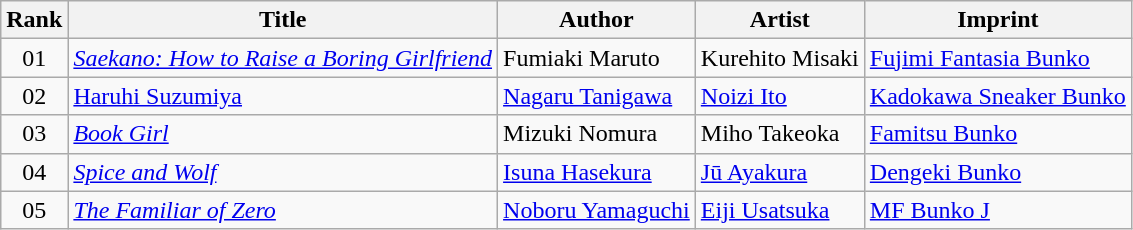<table class="wikitable">
<tr>
<th>Rank</th>
<th>Title</th>
<th>Author</th>
<th>Artist</th>
<th>Imprint</th>
</tr>
<tr>
<td align="center">01</td>
<td><em><a href='#'>Saekano: How to Raise a Boring Girlfriend</a></em></td>
<td>Fumiaki Maruto</td>
<td>Kurehito Misaki</td>
<td><a href='#'>Fujimi Fantasia Bunko</a></td>
</tr>
<tr>
<td align="center">02</td>
<td><a href='#'>Haruhi Suzumiya</a></td>
<td><a href='#'>Nagaru Tanigawa</a></td>
<td><a href='#'>Noizi Ito</a></td>
<td><a href='#'>Kadokawa Sneaker Bunko</a></td>
</tr>
<tr>
<td align="center">03</td>
<td><em><a href='#'>Book Girl</a></em></td>
<td>Mizuki Nomura</td>
<td>Miho Takeoka</td>
<td><a href='#'>Famitsu Bunko</a></td>
</tr>
<tr>
<td align="center">04</td>
<td><em><a href='#'>Spice and Wolf</a></em></td>
<td><a href='#'>Isuna Hasekura</a></td>
<td><a href='#'>Jū Ayakura</a></td>
<td><a href='#'>Dengeki Bunko</a></td>
</tr>
<tr>
<td align="center">05</td>
<td><em><a href='#'>The Familiar of Zero</a></em></td>
<td><a href='#'>Noboru Yamaguchi</a></td>
<td><a href='#'>Eiji Usatsuka</a></td>
<td><a href='#'>MF Bunko J</a></td>
</tr>
</table>
